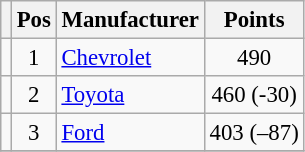<table class="wikitable" style="font-size: 95%;">
<tr>
<th></th>
<th>Pos</th>
<th>Manufacturer</th>
<th>Points</th>
</tr>
<tr>
<td align="left"></td>
<td style="text-align:center;">1</td>
<td><a href='#'>Chevrolet</a></td>
<td style="text-align:center;">490</td>
</tr>
<tr>
<td align="left"></td>
<td style="text-align:center;">2</td>
<td><a href='#'>Toyota</a></td>
<td style="text-align:center;">460 (-30)</td>
</tr>
<tr>
<td align="left"></td>
<td style="text-align:center;">3</td>
<td><a href='#'>Ford</a></td>
<td style="text-align:center;">403 (–87)</td>
</tr>
<tr class="sortbottom">
</tr>
</table>
